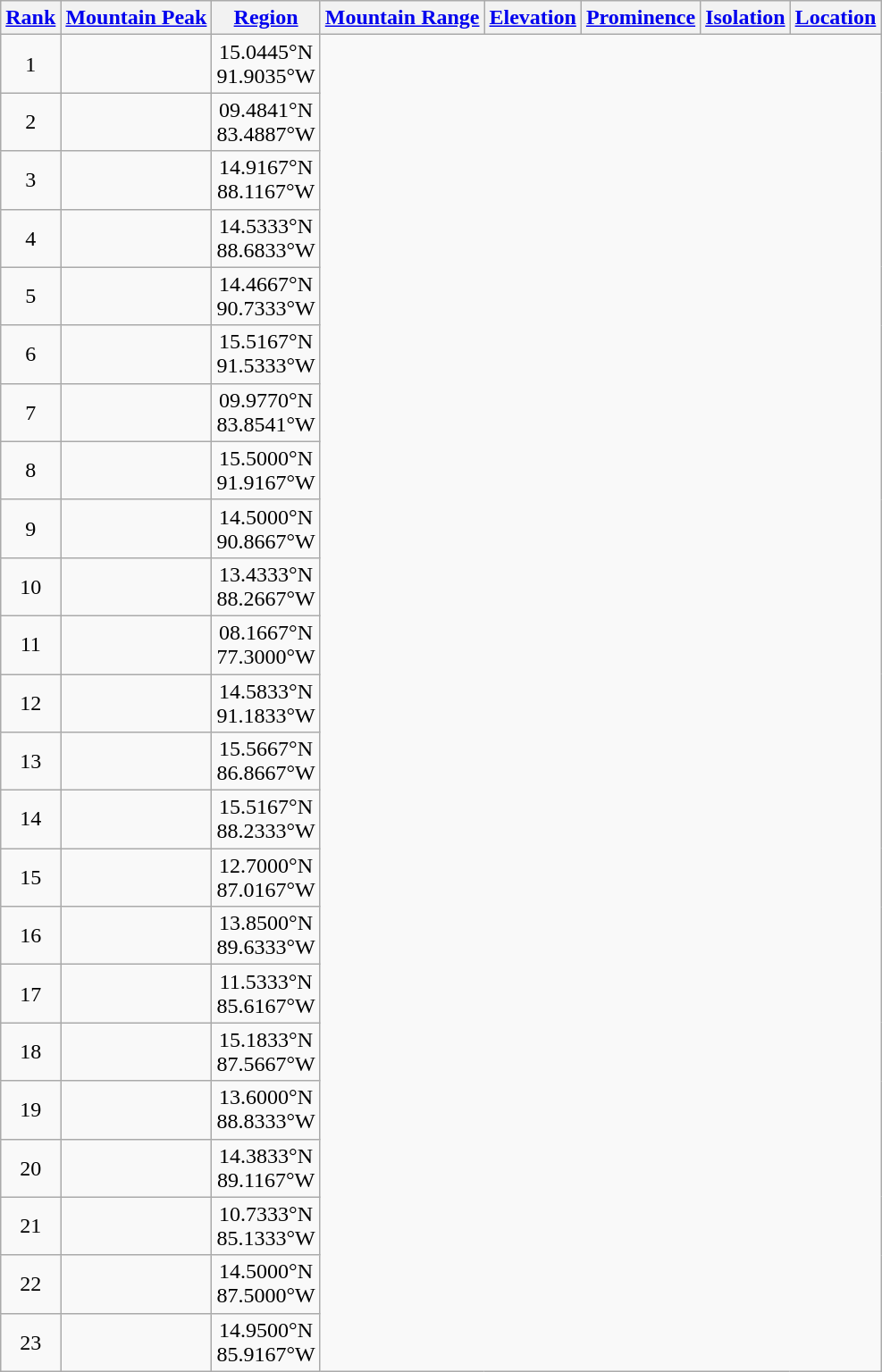<table class="wikitable sortable">
<tr>
<th><a href='#'>Rank</a></th>
<th><a href='#'>Mountain Peak</a></th>
<th><a href='#'>Region</a></th>
<th><a href='#'>Mountain Range</a></th>
<th><a href='#'>Elevation</a></th>
<th><a href='#'>Prominence</a></th>
<th><a href='#'>Isolation</a></th>
<th><a href='#'>Location</a></th>
</tr>
<tr>
<td align=center>1<br></td>
<td><br>
</td>
<td align=center>15.0445°N<br>91.9035°W</td>
</tr>
<tr>
<td align=center>2<br></td>
<td><br>
</td>
<td align=center>09.4841°N<br>83.4887°W</td>
</tr>
<tr>
<td align=center>3<br></td>
<td><br>
</td>
<td align=center>14.9167°N<br>88.1167°W</td>
</tr>
<tr>
<td align=center>4<br></td>
<td><br>
</td>
<td align=center>14.5333°N<br>88.6833°W</td>
</tr>
<tr>
<td align=center>5<br></td>
<td><br>
</td>
<td align=center>14.4667°N<br>90.7333°W</td>
</tr>
<tr>
<td align=center>6<br></td>
<td><br>
</td>
<td align=center>15.5167°N<br>91.5333°W</td>
</tr>
<tr>
<td align=center>7<br></td>
<td><br>
</td>
<td align=center>09.9770°N<br>83.8541°W</td>
</tr>
<tr>
<td align=center>8<br></td>
<td><br>
</td>
<td align=center>15.5000°N<br>91.9167°W</td>
</tr>
<tr>
<td align=center>9<br></td>
<td><br>
</td>
<td align=center>14.5000°N<br>90.8667°W</td>
</tr>
<tr>
<td align=center>10<br></td>
<td><br>
</td>
<td align=center>13.4333°N<br>88.2667°W</td>
</tr>
<tr>
<td align=center>11<br></td>
<td><br>
</td>
<td align=center>08.1667°N<br>77.3000°W</td>
</tr>
<tr>
<td align=center>12<br></td>
<td><br>
</td>
<td align=center>14.5833°N<br>91.1833°W</td>
</tr>
<tr>
<td align=center>13<br></td>
<td><br>
</td>
<td align=center>15.5667°N<br>86.8667°W</td>
</tr>
<tr>
<td align=center>14<br></td>
<td><br>
</td>
<td align=center>15.5167°N<br>88.2333°W</td>
</tr>
<tr>
<td align=center>15<br></td>
<td><br>
</td>
<td align=center>12.7000°N<br>87.0167°W</td>
</tr>
<tr>
<td align=center>16<br></td>
<td><br>
</td>
<td align=center>13.8500°N<br>89.6333°W</td>
</tr>
<tr>
<td align=center>17<br></td>
<td><br>
</td>
<td align=center>11.5333°N<br>85.6167°W</td>
</tr>
<tr>
<td align=center>18<br></td>
<td><br>
</td>
<td align=center>15.1833°N<br>87.5667°W</td>
</tr>
<tr>
<td align=center>19<br></td>
<td><br>
</td>
<td align=center>13.6000°N<br>88.8333°W</td>
</tr>
<tr>
<td align=center>20<br></td>
<td><br><br>
</td>
<td align=center>14.3833°N<br>89.1167°W</td>
</tr>
<tr>
<td align=center>21<br></td>
<td><br>
</td>
<td align=center>10.7333°N<br>85.1333°W</td>
</tr>
<tr>
<td align=center>22<br></td>
<td><br>
</td>
<td align=center>14.5000°N<br>87.5000°W</td>
</tr>
<tr>
<td align=center>23<br></td>
<td><br>
</td>
<td align=center>14.9500°N<br>85.9167°W</td>
</tr>
</table>
